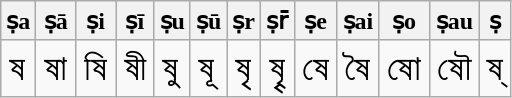<table class="wikitable">
<tr>
<th>ṣa</th>
<th>ṣā</th>
<th>ṣi</th>
<th>ṣī</th>
<th>ṣu</th>
<th>ṣū</th>
<th>ṣr</th>
<th>ṣr̄</th>
<th>ṣe</th>
<th>ṣai</th>
<th>ṣo</th>
<th>ṣau</th>
<th>ṣ</th>
</tr>
<tr style="font-size: 150%;">
<td>ষ</td>
<td>ষা</td>
<td>ষি</td>
<td>ষী</td>
<td>ষু</td>
<td>ষূ</td>
<td>ষৃ</td>
<td>ষৄ</td>
<td>ষে</td>
<td>ষৈ</td>
<td>ষো</td>
<td>ষৌ</td>
<td>ষ্</td>
</tr>
</table>
